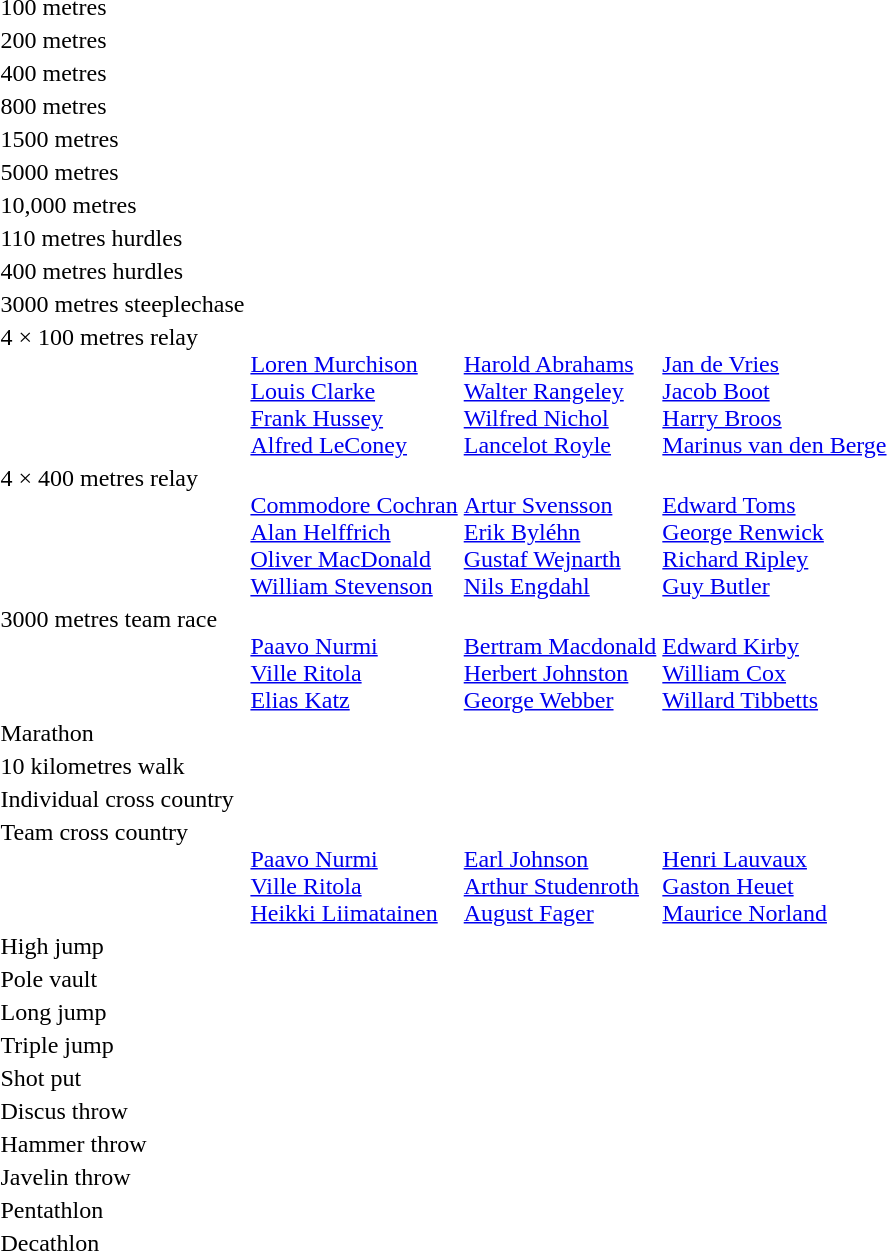<table>
<tr>
<td>100 metres<br></td>
<td></td>
<td></td>
<td></td>
</tr>
<tr>
<td>200 metres<br></td>
<td></td>
<td></td>
<td></td>
</tr>
<tr>
<td>400 metres<br></td>
<td></td>
<td></td>
<td></td>
</tr>
<tr>
<td>800 metres<br></td>
<td></td>
<td></td>
<td></td>
</tr>
<tr>
<td>1500 metres<br></td>
<td></td>
<td></td>
<td></td>
</tr>
<tr>
<td>5000 metres<br></td>
<td></td>
<td></td>
<td></td>
</tr>
<tr>
<td>10,000 metres<br></td>
<td></td>
<td></td>
<td></td>
</tr>
<tr>
<td>110 metres hurdles<br></td>
<td></td>
<td></td>
<td></td>
</tr>
<tr>
<td>400 metres hurdles<br></td>
<td></td>
<td></td>
<td></td>
</tr>
<tr>
<td>3000 metres steeplechase<br></td>
<td></td>
<td></td>
<td></td>
</tr>
<tr valign="top">
<td>4 × 100 metres relay<br></td>
<td><br><a href='#'>Loren Murchison</a><br><a href='#'>Louis Clarke</a><br><a href='#'>Frank Hussey</a><br><a href='#'>Alfred LeConey</a></td>
<td><br><a href='#'>Harold Abrahams</a><br><a href='#'>Walter Rangeley</a><br><a href='#'>Wilfred Nichol</a><br><a href='#'>Lancelot Royle</a></td>
<td><br><a href='#'>Jan de Vries</a><br><a href='#'>Jacob Boot</a><br><a href='#'>Harry Broos</a><br><a href='#'>Marinus van den Berge</a></td>
</tr>
<tr valign="top">
<td>4 × 400 metres relay<br></td>
<td><br><a href='#'>Commodore Cochran</a><br><a href='#'>Alan Helffrich</a><br><a href='#'>Oliver MacDonald</a><br><a href='#'>William Stevenson</a></td>
<td><br><a href='#'>Artur Svensson</a><br><a href='#'>Erik Byléhn</a><br><a href='#'>Gustaf Wejnarth</a><br><a href='#'>Nils Engdahl</a></td>
<td><br><a href='#'>Edward Toms</a><br><a href='#'>George Renwick</a><br><a href='#'>Richard Ripley</a><br><a href='#'>Guy Butler</a></td>
</tr>
<tr valign="top">
<td>3000 metres team race<br></td>
<td><br><a href='#'>Paavo Nurmi</a><br><a href='#'>Ville Ritola</a><br><a href='#'>Elias Katz</a></td>
<td><br><a href='#'>Bertram Macdonald</a><br><a href='#'>Herbert Johnston</a><br><a href='#'>George Webber</a></td>
<td><br><a href='#'>Edward Kirby</a><br><a href='#'>William Cox</a><br><a href='#'>Willard Tibbetts</a></td>
</tr>
<tr>
<td>Marathon<br></td>
<td></td>
<td></td>
<td></td>
</tr>
<tr>
<td>10 kilometres walk<br></td>
<td></td>
<td></td>
<td></td>
</tr>
<tr>
<td>Individual cross country<br></td>
<td></td>
<td></td>
<td></td>
</tr>
<tr valign="top">
<td>Team cross country<br></td>
<td><br><a href='#'>Paavo Nurmi</a><br><a href='#'>Ville Ritola</a><br><a href='#'>Heikki Liimatainen</a></td>
<td><br><a href='#'>Earl Johnson</a><br><a href='#'>Arthur Studenroth</a><br><a href='#'>August Fager</a></td>
<td><br><a href='#'>Henri Lauvaux</a><br><a href='#'>Gaston Heuet</a><br><a href='#'>Maurice Norland</a></td>
</tr>
<tr>
<td>High jump<br></td>
<td></td>
<td></td>
<td></td>
</tr>
<tr>
<td>Pole vault<br></td>
<td></td>
<td></td>
<td></td>
</tr>
<tr>
<td>Long jump<br></td>
<td></td>
<td></td>
<td></td>
</tr>
<tr>
<td>Triple jump<br></td>
<td></td>
<td></td>
<td></td>
</tr>
<tr>
<td>Shot put<br></td>
<td></td>
<td></td>
<td></td>
</tr>
<tr>
<td>Discus throw<br></td>
<td></td>
<td></td>
<td></td>
</tr>
<tr>
<td>Hammer throw<br></td>
<td></td>
<td></td>
<td></td>
</tr>
<tr>
<td>Javelin throw<br></td>
<td></td>
<td></td>
<td></td>
</tr>
<tr>
<td>Pentathlon<br></td>
<td></td>
<td></td>
<td></td>
</tr>
<tr>
<td>Decathlon<br></td>
<td></td>
<td></td>
<td></td>
</tr>
</table>
